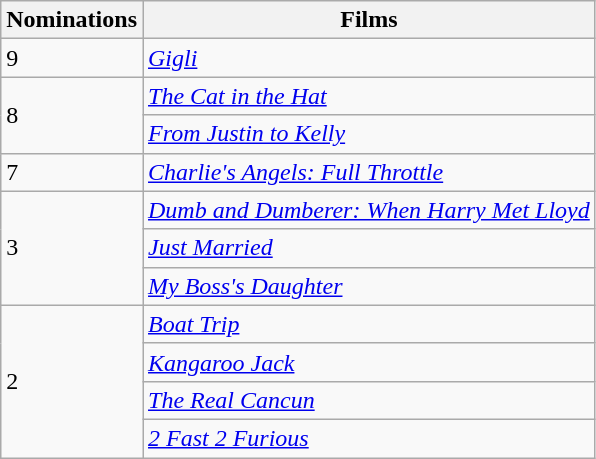<table class="wikitable">
<tr>
<th>Nominations</th>
<th>Films</th>
</tr>
<tr>
<td>9</td>
<td><em><a href='#'>Gigli</a></em></td>
</tr>
<tr>
<td rowspan="2">8</td>
<td><em><a href='#'>The Cat in the Hat</a></em></td>
</tr>
<tr>
<td><em><a href='#'>From Justin to Kelly</a></em></td>
</tr>
<tr>
<td>7</td>
<td><em><a href='#'>Charlie's Angels: Full Throttle</a></em></td>
</tr>
<tr>
<td rowspan="3">3</td>
<td><em><a href='#'>Dumb and Dumberer: When Harry Met Lloyd</a></em></td>
</tr>
<tr>
<td><em><a href='#'>Just Married</a></em></td>
</tr>
<tr>
<td><em><a href='#'>My Boss's Daughter</a></em></td>
</tr>
<tr>
<td rowspan="4">2</td>
<td><em><a href='#'>Boat Trip</a></em></td>
</tr>
<tr>
<td><em><a href='#'>Kangaroo Jack</a></em></td>
</tr>
<tr>
<td><em><a href='#'>The Real Cancun</a></em></td>
</tr>
<tr>
<td><em><a href='#'>2 Fast 2 Furious</a></em></td>
</tr>
</table>
